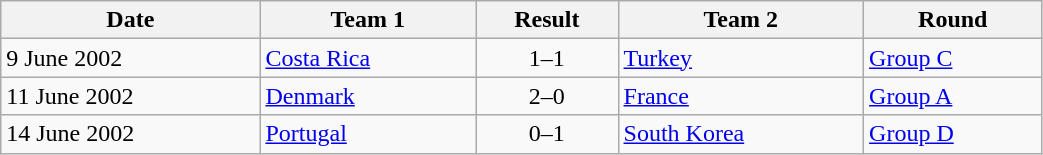<table class="wikitable" style="text-align: left;" width="55%">
<tr>
<th>Date</th>
<th>Team 1</th>
<th>Result</th>
<th>Team 2</th>
<th>Round</th>
</tr>
<tr>
<td>9 June 2002</td>
<td> <a href='#'>Costa Rica</a></td>
<td style="text-align:center;">1–1</td>
<td> <a href='#'>Turkey</a></td>
<td><a href='#'>Group C</a></td>
</tr>
<tr>
<td>11 June 2002</td>
<td> <a href='#'>Denmark</a></td>
<td style="text-align:center;">2–0</td>
<td> <a href='#'>France</a></td>
<td><a href='#'>Group A</a></td>
</tr>
<tr>
<td>14 June 2002</td>
<td> <a href='#'>Portugal</a></td>
<td style="text-align:center;">0–1</td>
<td> <a href='#'>South Korea</a></td>
<td><a href='#'>Group D</a></td>
</tr>
</table>
